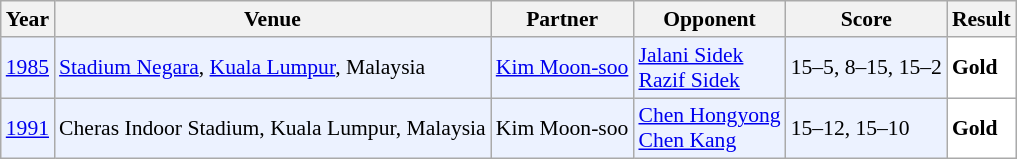<table class="sortable wikitable" style="font-size: 90%;">
<tr>
<th>Year</th>
<th>Venue</th>
<th>Partner</th>
<th>Opponent</th>
<th>Score</th>
<th>Result</th>
</tr>
<tr style="background:#ECF2FF">
<td align="center"><a href='#'>1985</a></td>
<td align="left"><a href='#'>Stadium Negara</a>, <a href='#'>Kuala Lumpur</a>, Malaysia</td>
<td align="left"> <a href='#'>Kim Moon-soo</a></td>
<td align="left"> <a href='#'>Jalani Sidek</a> <br>  <a href='#'>Razif Sidek</a></td>
<td align="left">15–5, 8–15, 15–2</td>
<td style="text-align:left; background:white"> <strong>Gold</strong></td>
</tr>
<tr style="background:#ECF2FF">
<td align="center"><a href='#'>1991</a></td>
<td align="left">Cheras Indoor Stadium, Kuala Lumpur, Malaysia</td>
<td align="left"> Kim Moon-soo</td>
<td align="left"> <a href='#'>Chen Hongyong</a> <br>  <a href='#'>Chen Kang</a></td>
<td align="left">15–12, 15–10</td>
<td style="text-align:left; background:white"> <strong>Gold</strong></td>
</tr>
</table>
